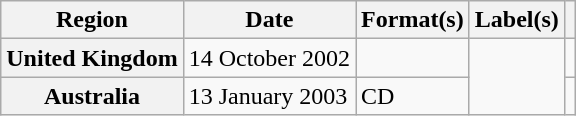<table class="wikitable plainrowheaders">
<tr>
<th scope="col">Region</th>
<th scope="col">Date</th>
<th scope="col">Format(s)</th>
<th scope="col">Label(s)</th>
<th scope="col"></th>
</tr>
<tr>
<th scope="row">United Kingdom</th>
<td>14 October 2002</td>
<td></td>
<td rowspan="2"></td>
<td></td>
</tr>
<tr>
<th scope="row">Australia</th>
<td>13 January 2003</td>
<td>CD</td>
<td></td>
</tr>
</table>
